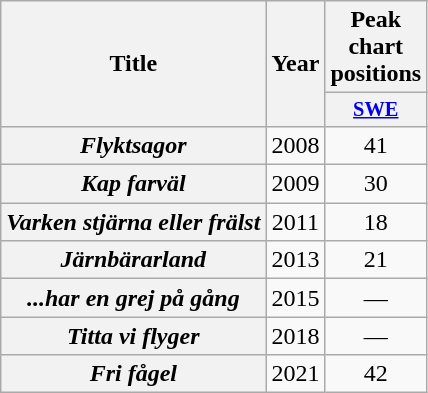<table class="wikitable plainrowheaders" style="text-align:center;">
<tr>
<th scope="col" rowspan="2">Title</th>
<th scope="col" rowspan="2">Year</th>
<th scope="col" colspan="1">Peak chart positions</th>
</tr>
<tr>
<th scope="col" style="width:3em;font-size:85%;"><a href='#'>SWE</a><br></th>
</tr>
<tr>
<th scope="row"><em>Flyktsagor</em></th>
<td>2008</td>
<td>41</td>
</tr>
<tr>
<th scope="row"><em>Kap farväl</em></th>
<td>2009</td>
<td>30</td>
</tr>
<tr>
<th scope="row"><em>Varken stjärna eller frälst</em></th>
<td>2011</td>
<td>18</td>
</tr>
<tr>
<th scope="row"><em>Järnbärarland</em></th>
<td>2013</td>
<td>21</td>
</tr>
<tr>
<th scope="row"><em>...har en grej på gång</em></th>
<td>2015</td>
<td>—</td>
</tr>
<tr>
<th scope="row"><em>Titta vi flyger</em></th>
<td>2018</td>
<td>—</td>
</tr>
<tr>
<th scope="row"><em>Fri fågel</em></th>
<td>2021</td>
<td>42<br></td>
</tr>
</table>
